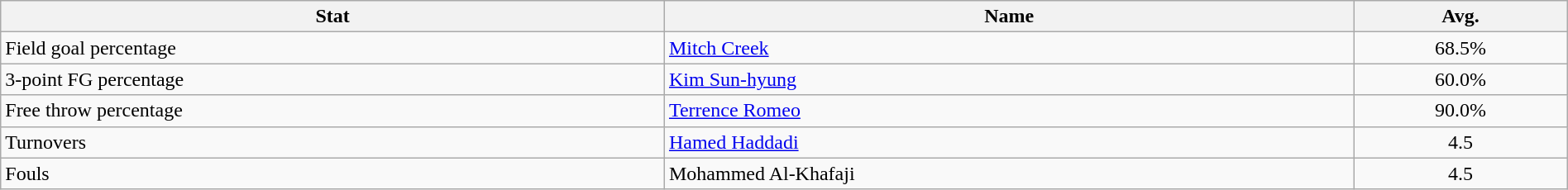<table class=wikitable width=100%>
<tr>
<th>Stat</th>
<th>Name</th>
<th>Avg.</th>
</tr>
<tr>
<td>Field goal percentage</td>
<td> <a href='#'>Mitch Creek</a></td>
<td align=center>68.5%</td>
</tr>
<tr>
<td>3-point FG percentage</td>
<td> <a href='#'>Kim Sun-hyung</a></td>
<td align=center>60.0%</td>
</tr>
<tr>
<td>Free throw percentage</td>
<td> <a href='#'>Terrence Romeo</a></td>
<td align=center>90.0%</td>
</tr>
<tr>
<td>Turnovers</td>
<td> <a href='#'>Hamed Haddadi</a></td>
<td align=center>4.5</td>
</tr>
<tr>
<td>Fouls</td>
<td>  Mohammed Al-Khafaji</td>
<td align=center>4.5</td>
</tr>
</table>
